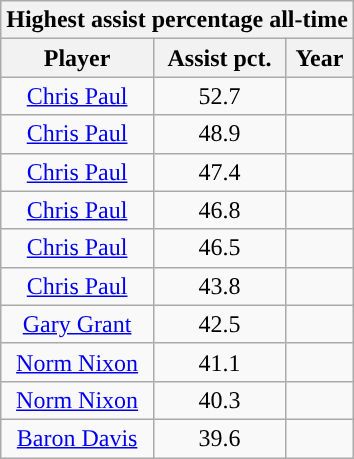<table class="wikitable sortable" style="text-align:center">
<tr>
<th colspan="3">Highest assist percentage all-time</th>
</tr>
<tr>
<th>Player</th>
<th>Assist pct.</th>
<th>Year</th>
</tr>
<tr>
<td><a href='#'>Chris Paul</a></td>
<td>52.7</td>
<td></td>
</tr>
<tr>
<td><a href='#'>Chris Paul</a></td>
<td>48.9</td>
<td></td>
</tr>
<tr>
<td><a href='#'>Chris Paul</a></td>
<td>47.4</td>
<td></td>
</tr>
<tr>
<td><a href='#'>Chris Paul</a></td>
<td>46.8</td>
<td></td>
</tr>
<tr>
<td><a href='#'>Chris Paul</a></td>
<td>46.5</td>
<td></td>
</tr>
<tr>
<td><a href='#'>Chris Paul</a></td>
<td>43.8</td>
<td></td>
</tr>
<tr>
<td><a href='#'>Gary Grant</a></td>
<td>42.5</td>
<td></td>
</tr>
<tr>
<td><a href='#'>Norm Nixon</a></td>
<td>41.1</td>
<td></td>
</tr>
<tr>
<td><a href='#'>Norm Nixon</a></td>
<td>40.3</td>
<td></td>
</tr>
<tr>
<td><a href='#'>Baron Davis</a></td>
<td>39.6</td>
<td></td>
</tr>
</table>
